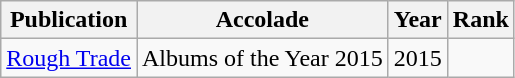<table class="sortable wikitable">
<tr>
<th>Publication</th>
<th>Accolade</th>
<th>Year</th>
<th>Rank</th>
</tr>
<tr>
<td><a href='#'>Rough Trade</a></td>
<td>Albums of the Year 2015</td>
<td>2015</td>
<td></td>
</tr>
</table>
